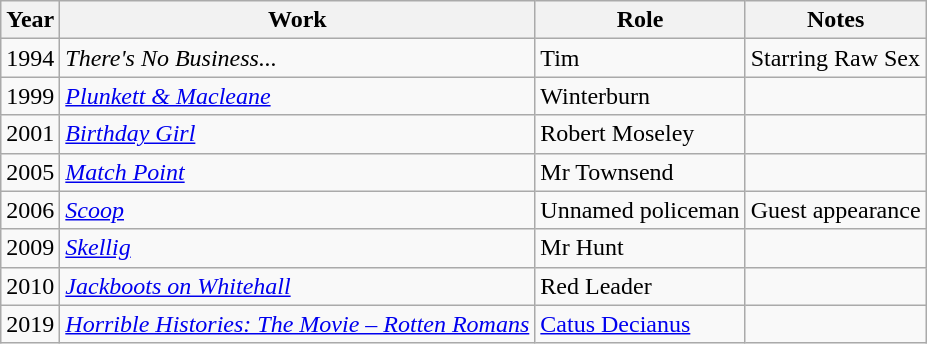<table class="wikitable">
<tr>
<th>Year</th>
<th>Work</th>
<th>Role</th>
<th>Notes</th>
</tr>
<tr>
<td>1994</td>
<td><em>There's No Business...</em></td>
<td>Tim</td>
<td>Starring Raw Sex</td>
</tr>
<tr>
<td>1999</td>
<td><em><a href='#'>Plunkett & Macleane</a></em></td>
<td>Winterburn</td>
<td></td>
</tr>
<tr>
<td>2001</td>
<td><em><a href='#'>Birthday Girl</a></em></td>
<td>Robert Moseley</td>
<td></td>
</tr>
<tr>
<td>2005</td>
<td><em><a href='#'>Match Point</a></em></td>
<td>Mr Townsend</td>
<td></td>
</tr>
<tr>
<td>2006</td>
<td><em><a href='#'>Scoop</a></em></td>
<td>Unnamed policeman</td>
<td>Guest appearance</td>
</tr>
<tr>
<td>2009</td>
<td><em><a href='#'>Skellig</a></em></td>
<td>Mr Hunt</td>
<td></td>
</tr>
<tr>
<td>2010</td>
<td><em><a href='#'>Jackboots on Whitehall</a></em></td>
<td>Red Leader</td>
<td></td>
</tr>
<tr>
<td>2019</td>
<td><em><a href='#'>Horrible Histories: The Movie – Rotten Romans</a></em></td>
<td><a href='#'>Catus Decianus</a></td>
<td></td>
</tr>
</table>
